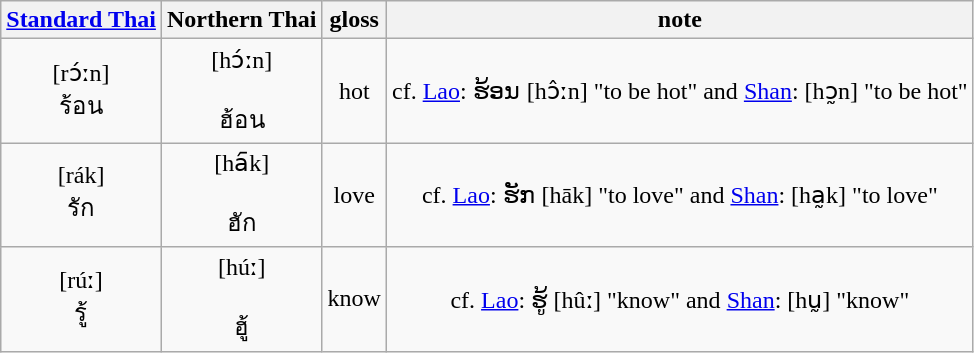<table class="wikitable" style="text-align:center">
<tr>
<th><a href='#'>Standard Thai</a></th>
<th>Northern Thai</th>
<th>gloss</th>
<th>note</th>
</tr>
<tr>
<td>[rɔ́ːn]<br>ร้อน</td>
<td>[hɔ́ːn]<br><br>ฮ้อน</td>
<td>hot</td>
<td>cf. <a href='#'>Lao</a>: ຮ້ອນ [hɔ̂ːn] "to be hot" and <a href='#'>Shan</a>:  [hɔ̰n] "to be hot"</td>
</tr>
<tr>
<td>[rák]<br>รัก</td>
<td>[ha᷇k]<br><br>ฮัก</td>
<td>love</td>
<td>cf. <a href='#'>Lao</a>: ຮັກ [hāk] "to love" and <a href='#'>Shan</a>:  [ha̰k] "to love"</td>
</tr>
<tr>
<td>[rúː]<br>รู้</td>
<td>[húː]<br><br>ฮู้</td>
<td>know</td>
<td>cf. <a href='#'>Lao</a>: ຮູ້ [hûː] "know" and <a href='#'>Shan</a>:  [hṵ] "know"</td>
</tr>
</table>
